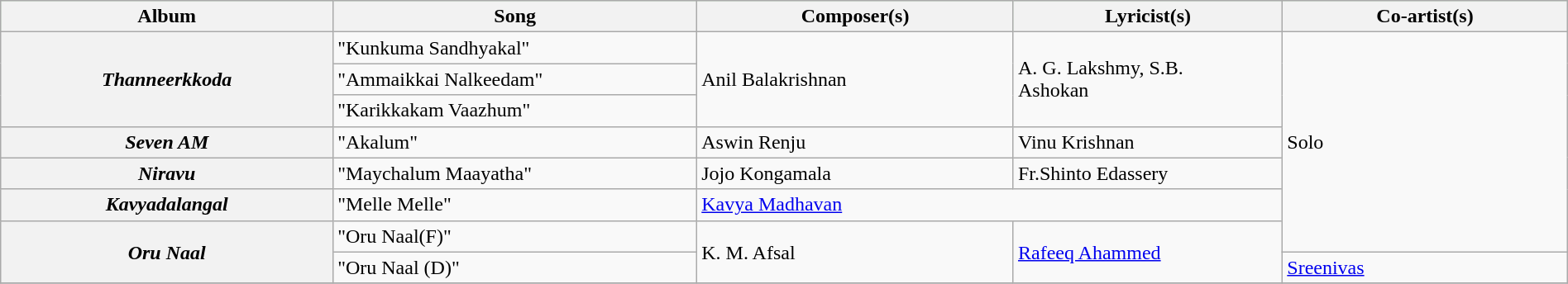<table class="wikitable plainrowheaders" width="100%" textcolor:#000;">
<tr style="background:#cfc; text-align:center;">
<th scope="col" width=21%>Album</th>
<th scope="col" width=23%>Song</th>
<th scope="col" width=20%>Composer(s)</th>
<th scope="col" width=17%>Lyricist(s)</th>
<th scope="col" width=18%>Co-artist(s)</th>
</tr>
<tr>
<th scope="row" rowspan="3"><em>Thanneerkkoda</em></th>
<td>"Kunkuma Sandhyakal"</td>
<td rowspan="3">Anil Balakrishnan</td>
<td rowspan="3">A. G. Lakshmy, S.B.<br>Ashokan</td>
<td rowspan="7">Solo</td>
</tr>
<tr>
<td>"Ammaikkai Nalkeedam"</td>
</tr>
<tr>
<td>"Karikkakam Vaazhum"</td>
</tr>
<tr>
<th scope="row"><em>Seven AM</em></th>
<td>"Akalum"</td>
<td>Aswin Renju</td>
<td>Vinu Krishnan</td>
</tr>
<tr>
<th scope="row"><em>Niravu</em></th>
<td>"Maychalum Maayatha"</td>
<td>Jojo Kongamala</td>
<td>Fr.Shinto Edassery</td>
</tr>
<tr>
<th scope="row"><em>Kavyadalangal</em></th>
<td>"Melle Melle"</td>
<td colspan="2"><a href='#'>Kavya Madhavan</a></td>
</tr>
<tr>
<th scope="row" rowspan="2"><em>Oru Naal</em></th>
<td>"Oru Naal(F)"</td>
<td rowspan="2">K. M. Afsal</td>
<td rowspan="2"><a href='#'>Rafeeq Ahammed</a></td>
</tr>
<tr>
<td>"Oru Naal (D)"</td>
<td><a href='#'>Sreenivas</a></td>
</tr>
<tr>
</tr>
</table>
